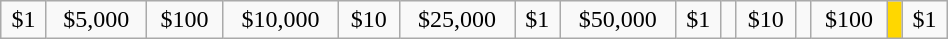<table class = "wikitable" style="text-align:center;width:50%;">
<tr>
<td>$1</td>
<td>$5,000</td>
<td>$100</td>
<td>$10,000</td>
<td>$10</td>
<td>$25,000</td>
<td>$1</td>
<td>$50,000</td>
<td>$1</td>
<td></td>
<td>$10</td>
<td></td>
<td>$100</td>
<td style="background:gold"></td>
<td>$1</td>
</tr>
</table>
